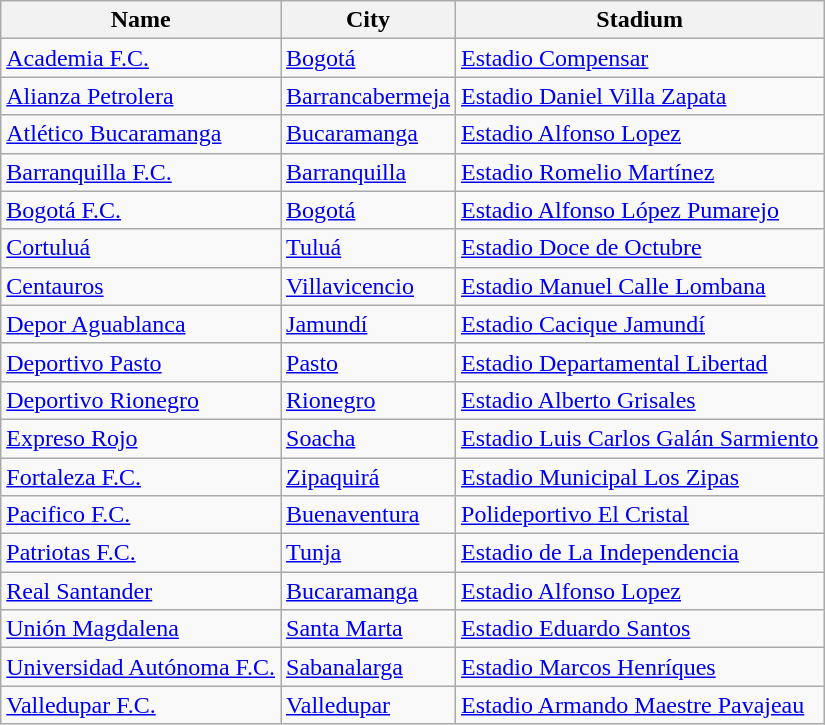<table class="wikitable">
<tr>
<th>Name</th>
<th>City</th>
<th>Stadium</th>
</tr>
<tr>
<td><a href='#'>Academia F.C.</a></td>
<td><a href='#'>Bogotá</a></td>
<td><a href='#'>Estadio Compensar</a></td>
</tr>
<tr>
<td><a href='#'>Alianza Petrolera</a></td>
<td><a href='#'>Barrancabermeja</a></td>
<td><a href='#'>Estadio Daniel Villa Zapata</a></td>
</tr>
<tr>
<td><a href='#'>Atlético Bucaramanga</a></td>
<td><a href='#'>Bucaramanga</a></td>
<td><a href='#'>Estadio Alfonso Lopez</a></td>
</tr>
<tr>
<td><a href='#'>Barranquilla F.C.</a></td>
<td><a href='#'>Barranquilla</a></td>
<td><a href='#'>Estadio Romelio Martínez</a></td>
</tr>
<tr>
<td><a href='#'>Bogotá F.C.</a></td>
<td><a href='#'>Bogotá</a></td>
<td><a href='#'>Estadio Alfonso López Pumarejo</a></td>
</tr>
<tr>
<td><a href='#'>Cortuluá</a></td>
<td><a href='#'>Tuluá</a></td>
<td><a href='#'>Estadio Doce de Octubre</a></td>
</tr>
<tr>
<td><a href='#'>Centauros</a></td>
<td><a href='#'>Villavicencio</a></td>
<td><a href='#'>Estadio Manuel Calle Lombana</a></td>
</tr>
<tr>
<td><a href='#'>Depor Aguablanca</a></td>
<td><a href='#'>Jamundí</a></td>
<td><a href='#'>Estadio Cacique Jamundí</a></td>
</tr>
<tr>
<td><a href='#'>Deportivo Pasto</a></td>
<td><a href='#'>Pasto</a></td>
<td><a href='#'>Estadio Departamental Libertad</a></td>
</tr>
<tr>
<td><a href='#'>Deportivo Rionegro</a></td>
<td><a href='#'>Rionegro</a></td>
<td><a href='#'>Estadio Alberto Grisales</a></td>
</tr>
<tr>
<td><a href='#'>Expreso Rojo</a></td>
<td><a href='#'>Soacha</a></td>
<td><a href='#'>Estadio Luis Carlos Galán Sarmiento</a></td>
</tr>
<tr>
<td><a href='#'>Fortaleza F.C.</a></td>
<td><a href='#'>Zipaquirá</a></td>
<td><a href='#'>Estadio Municipal Los Zipas</a></td>
</tr>
<tr>
<td><a href='#'>Pacifico F.C.</a></td>
<td><a href='#'>Buenaventura</a></td>
<td><a href='#'>Polideportivo El Cristal</a></td>
</tr>
<tr>
<td><a href='#'>Patriotas F.C.</a></td>
<td><a href='#'>Tunja</a></td>
<td><a href='#'>Estadio de La Independencia</a></td>
</tr>
<tr>
<td><a href='#'>Real Santander</a></td>
<td><a href='#'>Bucaramanga</a></td>
<td><a href='#'>Estadio Alfonso Lopez</a></td>
</tr>
<tr>
<td><a href='#'>Unión Magdalena</a></td>
<td><a href='#'>Santa Marta</a></td>
<td><a href='#'>Estadio Eduardo Santos</a></td>
</tr>
<tr>
<td><a href='#'>Universidad Autónoma F.C.</a></td>
<td><a href='#'>Sabanalarga</a></td>
<td><a href='#'>Estadio Marcos Henríques</a></td>
</tr>
<tr>
<td><a href='#'>Valledupar F.C.</a></td>
<td><a href='#'>Valledupar</a></td>
<td><a href='#'>Estadio Armando Maestre Pavajeau</a></td>
</tr>
</table>
